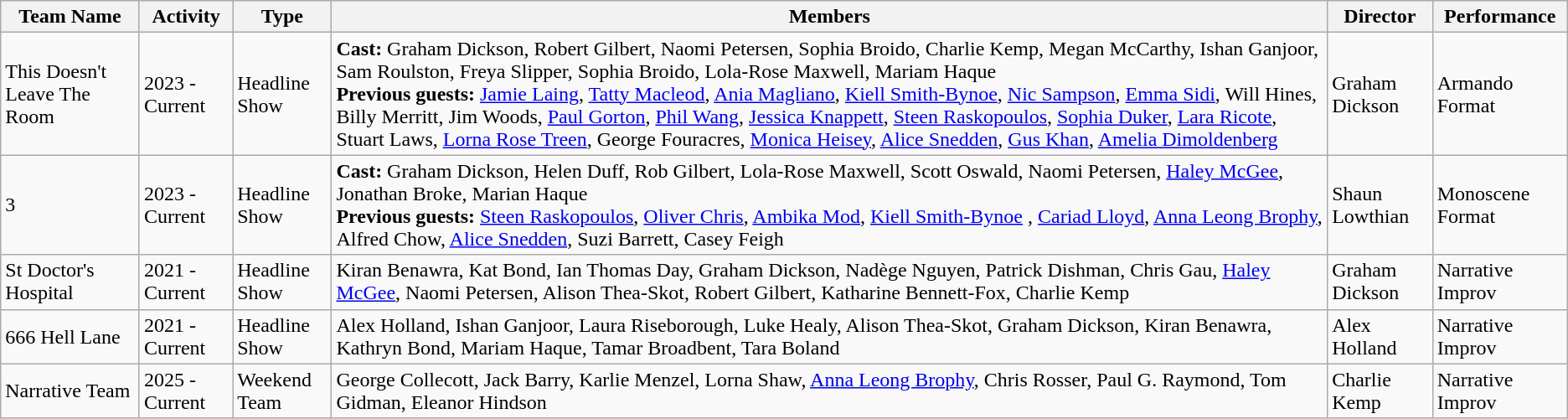<table class="wikitable">
<tr>
<th>Team Name</th>
<th>Activity</th>
<th>Type</th>
<th>Members</th>
<th>Director</th>
<th>Performance</th>
</tr>
<tr>
<td>This Doesn't Leave The Room</td>
<td>2023 - Current</td>
<td>Headline Show</td>
<td><strong>Cast:</strong> Graham Dickson, Robert Gilbert, Naomi Petersen, Sophia Broido, Charlie Kemp, Megan McCarthy, Ishan Ganjoor, Sam Roulston, Freya Slipper, Sophia Broido, Lola-Rose Maxwell, Mariam Haque<br><strong>Previous guests:</strong> <a href='#'>Jamie Laing</a>, <a href='#'>Tatty Macleod</a>, <a href='#'>Ania Magliano</a>, <a href='#'>Kiell Smith-Bynoe</a>, <a href='#'>Nic Sampson</a>, <a href='#'>Emma Sidi</a>, Will Hines, Billy Merritt, Jim Woods, <a href='#'>Paul Gorton</a>, <a href='#'>Phil Wang</a>, <a href='#'>Jessica Knappett</a>, <a href='#'>Steen Raskopoulos</a>, <a href='#'>Sophia Duker</a>, <a href='#'>Lara Ricote</a>, Stuart Laws, <a href='#'>Lorna Rose Treen</a>, George Fouracres, <a href='#'>Monica Heisey</a>, <a href='#'>Alice Snedden</a>, <a href='#'>Gus Khan</a>, <a href='#'>Amelia Dimoldenberg</a></td>
<td>Graham Dickson</td>
<td>Armando Format</td>
</tr>
<tr>
<td>3</td>
<td>2023 - Current</td>
<td>Headline Show</td>
<td><strong>Cast:</strong> Graham Dickson, Helen Duff, Rob Gilbert, Lola-Rose Maxwell, Scott Oswald, Naomi Petersen, <a href='#'>Haley McGee</a>, Jonathan Broke, Marian Haque<br><strong>Previous guests:</strong> <a href='#'>Steen Raskopoulos</a>, <a href='#'>Oliver Chris</a>, <a href='#'>Ambika Mod</a>, <a href='#'>Kiell Smith-Bynoe</a> , <a href='#'>Cariad Lloyd</a>, <a href='#'>Anna Leong Brophy</a>, Alfred Chow, <a href='#'>Alice Snedden</a>, Suzi Barrett, Casey Feigh</td>
<td>Shaun Lowthian</td>
<td>Monoscene Format</td>
</tr>
<tr>
<td>St Doctor's Hospital</td>
<td>2021 - Current</td>
<td>Headline Show</td>
<td>Kiran Benawra, Kat Bond, Ian Thomas Day, Graham Dickson, Nadège Nguyen, Patrick Dishman, Chris Gau, <a href='#'>Haley McGee</a>, Naomi Petersen, Alison Thea-Skot, Robert Gilbert, Katharine Bennett-Fox, Charlie Kemp</td>
<td>Graham Dickson</td>
<td>Narrative Improv</td>
</tr>
<tr>
<td>666 Hell Lane</td>
<td>2021 - Current</td>
<td>Headline Show</td>
<td>Alex Holland, Ishan Ganjoor, Laura Riseborough, Luke Healy, Alison Thea-Skot, Graham Dickson, Kiran Benawra, Kathryn Bond, Mariam Haque, Tamar Broadbent, Tara Boland</td>
<td>Alex Holland</td>
<td>Narrative Improv</td>
</tr>
<tr>
<td>Narrative Team</td>
<td>2025 - Current</td>
<td>Weekend Team</td>
<td>George Collecott, Jack Barry, Karlie Menzel, Lorna Shaw, <a href='#'>Anna Leong Brophy</a>, Chris Rosser, Paul G. Raymond, Tom Gidman, Eleanor Hindson</td>
<td>Charlie Kemp</td>
<td>Narrative Improv</td>
</tr>
</table>
